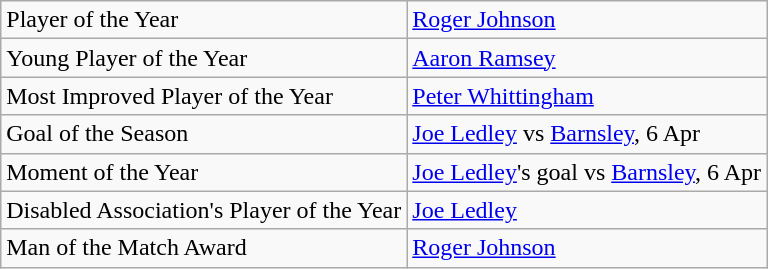<table class="wikitable">
<tr>
<td>Player of the Year</td>
<td><a href='#'>Roger Johnson</a></td>
</tr>
<tr>
<td>Young Player of the Year</td>
<td><a href='#'>Aaron Ramsey</a></td>
</tr>
<tr>
<td>Most Improved Player of the Year</td>
<td><a href='#'>Peter Whittingham</a></td>
</tr>
<tr>
<td>Goal of the Season</td>
<td><a href='#'>Joe Ledley</a> vs <a href='#'>Barnsley</a>, 6 Apr</td>
</tr>
<tr>
<td>Moment of the Year</td>
<td><a href='#'>Joe Ledley</a>'s goal vs <a href='#'>Barnsley</a>, 6 Apr</td>
</tr>
<tr>
<td>Disabled Association's Player of the Year</td>
<td><a href='#'>Joe Ledley</a></td>
</tr>
<tr>
<td>Man of the Match Award</td>
<td><a href='#'>Roger Johnson</a></td>
</tr>
</table>
